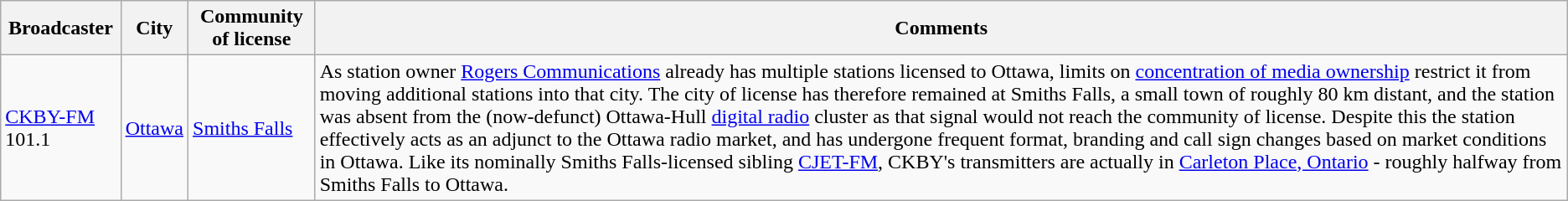<table class="wikitable">
<tr>
<th>Broadcaster</th>
<th>City</th>
<th>Community of license</th>
<th>Comments</th>
</tr>
<tr>
<td><a href='#'>CKBY-FM</a> 101.1</td>
<td><a href='#'>Ottawa</a></td>
<td><a href='#'>Smiths Falls</a></td>
<td>As station owner <a href='#'>Rogers Communications</a> already has multiple stations licensed to Ottawa, limits on <a href='#'>concentration of media ownership</a> restrict it from moving additional stations into that city. The city of license has therefore remained at Smiths Falls, a small town of roughly 80 km distant, and the station was absent from the (now-defunct) Ottawa-Hull <a href='#'>digital radio</a> cluster as that signal would not reach the community of license. Despite this the station effectively acts as an adjunct to the Ottawa radio market, and has undergone frequent format, branding and call sign changes based on market conditions in Ottawa. Like its nominally Smiths Falls-licensed sibling <a href='#'>CJET-FM</a>, CKBY's transmitters are actually in <a href='#'>Carleton Place, Ontario</a> - roughly halfway from Smiths Falls to Ottawa.</td>
</tr>
</table>
